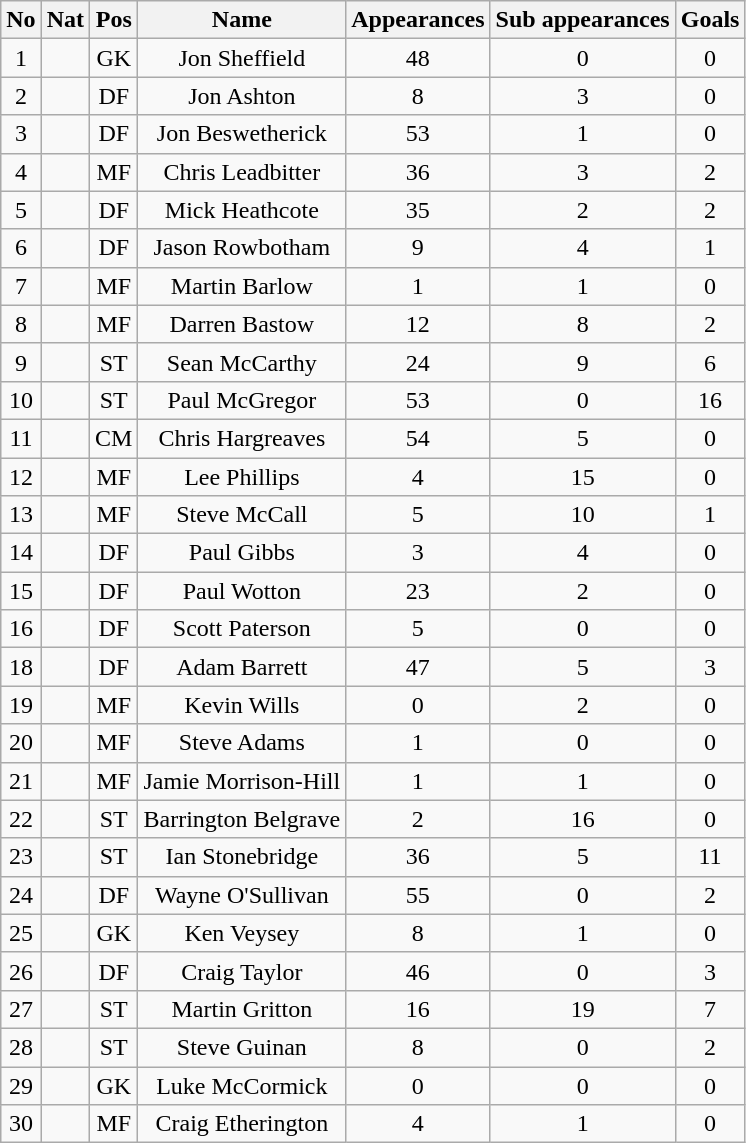<table class="wikitable sortable" style="text-align: center;">
<tr>
<th>No</th>
<th>Nat</th>
<th>Pos</th>
<th>Name</th>
<th>Appearances</th>
<th>Sub appearances</th>
<th>Goals</th>
</tr>
<tr>
<td>1</td>
<td></td>
<td>GK</td>
<td>Jon Sheffield</td>
<td>48</td>
<td>0</td>
<td>0</td>
</tr>
<tr>
<td>2</td>
<td></td>
<td>DF</td>
<td>Jon Ashton</td>
<td>8</td>
<td>3</td>
<td>0</td>
</tr>
<tr>
<td>3</td>
<td></td>
<td>DF</td>
<td>Jon Beswetherick</td>
<td>53</td>
<td>1</td>
<td>0</td>
</tr>
<tr>
<td>4</td>
<td></td>
<td>MF</td>
<td>Chris Leadbitter</td>
<td>36</td>
<td>3</td>
<td>2</td>
</tr>
<tr>
<td>5</td>
<td></td>
<td>DF</td>
<td>Mick Heathcote</td>
<td>35</td>
<td>2</td>
<td>2</td>
</tr>
<tr>
<td>6</td>
<td></td>
<td>DF</td>
<td>Jason Rowbotham</td>
<td>9</td>
<td>4</td>
<td>1</td>
</tr>
<tr>
<td>7</td>
<td></td>
<td>MF</td>
<td>Martin Barlow</td>
<td>1</td>
<td>1</td>
<td>0</td>
</tr>
<tr>
<td>8</td>
<td></td>
<td>MF</td>
<td>Darren Bastow</td>
<td>12</td>
<td>8</td>
<td>2</td>
</tr>
<tr>
<td>9</td>
<td></td>
<td>ST</td>
<td>Sean McCarthy</td>
<td>24</td>
<td>9</td>
<td>6</td>
</tr>
<tr>
<td>10</td>
<td></td>
<td>ST</td>
<td>Paul McGregor</td>
<td>53</td>
<td>0</td>
<td>16</td>
</tr>
<tr>
<td>11</td>
<td></td>
<td>CM</td>
<td>Chris Hargreaves</td>
<td>54</td>
<td>5</td>
<td>0</td>
</tr>
<tr>
<td>12</td>
<td></td>
<td>MF</td>
<td>Lee Phillips</td>
<td>4</td>
<td>15</td>
<td>0</td>
</tr>
<tr>
<td>13</td>
<td></td>
<td>MF</td>
<td>Steve McCall</td>
<td>5</td>
<td>10</td>
<td>1</td>
</tr>
<tr>
<td>14</td>
<td></td>
<td>DF</td>
<td>Paul Gibbs</td>
<td>3</td>
<td>4</td>
<td>0</td>
</tr>
<tr>
<td>15</td>
<td></td>
<td>DF</td>
<td>Paul Wotton</td>
<td>23</td>
<td>2</td>
<td>0</td>
</tr>
<tr>
<td>16</td>
<td></td>
<td>DF</td>
<td>Scott Paterson</td>
<td>5</td>
<td>0</td>
<td>0</td>
</tr>
<tr>
<td>18</td>
<td></td>
<td>DF</td>
<td>Adam Barrett</td>
<td>47</td>
<td>5</td>
<td>3</td>
</tr>
<tr>
<td>19</td>
<td></td>
<td>MF</td>
<td>Kevin Wills</td>
<td>0</td>
<td>2</td>
<td>0</td>
</tr>
<tr>
<td>20</td>
<td></td>
<td>MF</td>
<td>Steve Adams</td>
<td>1</td>
<td>0</td>
<td>0</td>
</tr>
<tr>
<td>21</td>
<td></td>
<td>MF</td>
<td>Jamie Morrison-Hill</td>
<td>1</td>
<td>1</td>
<td>0</td>
</tr>
<tr>
<td>22</td>
<td></td>
<td>ST</td>
<td>Barrington Belgrave</td>
<td>2</td>
<td>16</td>
<td>0</td>
</tr>
<tr>
<td>23</td>
<td></td>
<td>ST</td>
<td>Ian Stonebridge</td>
<td>36</td>
<td>5</td>
<td>11</td>
</tr>
<tr>
<td>24</td>
<td> </td>
<td>DF</td>
<td>Wayne O'Sullivan</td>
<td>55</td>
<td>0</td>
<td>2</td>
</tr>
<tr>
<td>25</td>
<td></td>
<td>GK</td>
<td>Ken Veysey</td>
<td>8</td>
<td>1</td>
<td>0</td>
</tr>
<tr>
<td>26</td>
<td></td>
<td>DF</td>
<td>Craig Taylor</td>
<td>46</td>
<td>0</td>
<td>3</td>
</tr>
<tr>
<td>27</td>
<td></td>
<td>ST</td>
<td>Martin Gritton</td>
<td>16</td>
<td>19</td>
<td>7</td>
</tr>
<tr>
<td>28</td>
<td></td>
<td>ST</td>
<td>Steve Guinan</td>
<td>8</td>
<td>0</td>
<td>2</td>
</tr>
<tr>
<td>29</td>
<td></td>
<td>GK</td>
<td>Luke McCormick</td>
<td>0</td>
<td>0</td>
<td>0</td>
</tr>
<tr>
<td>30</td>
<td></td>
<td>MF</td>
<td>Craig Etherington</td>
<td>4</td>
<td>1</td>
<td>0</td>
</tr>
</table>
